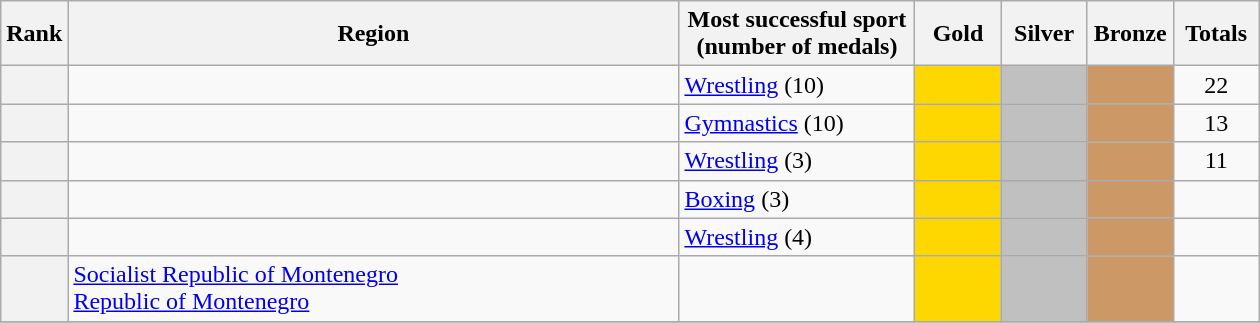<table class="sortable wikitable plainrowheaders" style="text-align:left;">
<tr>
<th scope="col" width="25">Rank</th>
<th scope="col" width="400">Region</th>
<th scope="col" width="150">Most successful sport<br>(number of medals)</th>
<th scope="col" width="50" data-sort-type="number">Gold</th>
<th scope="col" width="50" data-sort-type="number">Silver</th>
<th scope="col" width="50" data-sort-type="number">Bronze</th>
<th scope="col" width="50" data-sort-type="number">Totals</th>
</tr>
<tr>
<th scope="row"></th>
<td></td>
<td> <a href='#'>Wrestling</a> (10)</td>
<td align="center" bgcolor="gold"></td>
<td align="center" bgcolor="silver"></td>
<td align="center" bgcolor="#cc9966"></td>
<td align="center">22</td>
</tr>
<tr>
<th scope="row"></th>
<td></td>
<td> <a href='#'>Gymnastics</a> (10)</td>
<td align="center" bgcolor="gold"></td>
<td align="center" bgcolor="silver"></td>
<td align="center" bgcolor="#cc9966"></td>
<td align="center">13</td>
</tr>
<tr>
<th scope="row"></th>
<td></td>
<td> <a href='#'>Wrestling</a> (3)</td>
<td align="center" bgcolor="gold"></td>
<td align="center" bgcolor="silver"></td>
<td align="center" bgcolor="#cc9966"></td>
<td align="center">11</td>
</tr>
<tr>
<th scope="row"></th>
<td></td>
<td> <a href='#'>Boxing</a> (3)</td>
<td align="center" bgcolor="gold"></td>
<td align="center" bgcolor="silver"></td>
<td align="center" bgcolor="#cc9966"></td>
<td align="center"></td>
</tr>
<tr>
<th scope="row"></th>
<td></td>
<td> <a href='#'>Wrestling</a> (4)</td>
<td align="center" bgcolor="gold"></td>
<td align="center" bgcolor="silver"></td>
<td align="center" bgcolor="#cc9966"></td>
<td align="center"></td>
</tr>
<tr>
<th scope="row"></th>
<td> <a href='#'>Socialist Republic of Montenegro</a><br> <a href='#'>Republic of Montenegro</a></td>
<td></td>
<td align="center" bgcolor="gold"></td>
<td align="center" bgcolor="silver"></td>
<td align="center" bgcolor="#cc9966"></td>
<td align="center"></td>
</tr>
<tr>
</tr>
</table>
